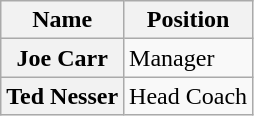<table class="wikitable plainrowheaders sortable">
<tr>
<th scope="col">Name</th>
<th scope="col">Position</th>
</tr>
<tr>
<th scope="row">Joe Carr</th>
<td>Manager</td>
</tr>
<tr>
<th scope="row">Ted Nesser</th>
<td>Head Coach</td>
</tr>
</table>
